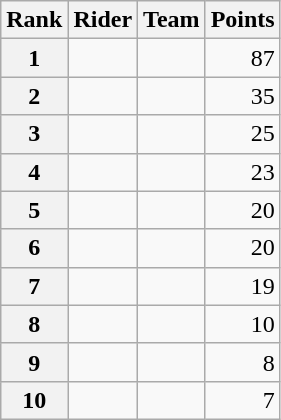<table class="wikitable" margin-bottom:0;">
<tr>
<th scope="col">Rank</th>
<th scope="col">Rider</th>
<th scope="col">Team</th>
<th scope="col">Points</th>
</tr>
<tr>
<th scope="row">1</th>
<td> </td>
<td></td>
<td align="right">87</td>
</tr>
<tr>
<th scope="row">2</th>
<td></td>
<td></td>
<td align="right">35</td>
</tr>
<tr>
<th scope="row">3</th>
<td></td>
<td></td>
<td align="right">25</td>
</tr>
<tr>
<th scope="row">4</th>
<td></td>
<td></td>
<td align="right">23</td>
</tr>
<tr>
<th scope="row">5</th>
<td></td>
<td></td>
<td align="right">20</td>
</tr>
<tr>
<th scope="row">6</th>
<td></td>
<td></td>
<td align="right">20</td>
</tr>
<tr>
<th scope="row">7</th>
<td> </td>
<td></td>
<td align="right">19</td>
</tr>
<tr>
<th scope="row">8</th>
<td> </td>
<td></td>
<td align="right">10</td>
</tr>
<tr>
<th scope="row">9</th>
<td></td>
<td></td>
<td align="right">8</td>
</tr>
<tr>
<th scope="row">10</th>
<td></td>
<td></td>
<td align="right">7</td>
</tr>
</table>
